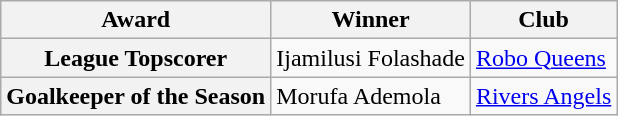<table class="wikitable">
<tr>
<th>Award</th>
<th>Winner</th>
<th>Club</th>
</tr>
<tr>
<th>League Topscorer</th>
<td> Ijamilusi Folashade</td>
<td><a href='#'>Robo Queens</a></td>
</tr>
<tr>
<th>Goalkeeper of the Season</th>
<td> Morufa Ademola</td>
<td><a href='#'>Rivers Angels</a></td>
</tr>
</table>
